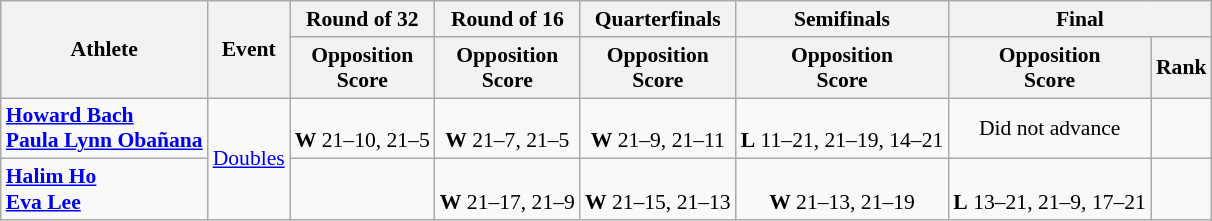<table class="wikitable" style="font-size:90%">
<tr>
<th rowspan=2>Athlete</th>
<th rowspan=2>Event</th>
<th>Round of 32</th>
<th>Round of 16</th>
<th>Quarterfinals</th>
<th>Semifinals</th>
<th colspan=2>Final</th>
</tr>
<tr>
<th>Opposition<br>Score</th>
<th>Opposition<br>Score</th>
<th>Opposition<br>Score</th>
<th>Opposition<br>Score</th>
<th>Opposition<br>Score</th>
<th>Rank</th>
</tr>
<tr align=center>
<td align=left><strong><a href='#'>Howard Bach</a><br><a href='#'>Paula Lynn Obañana</a></strong></td>
<td align=left rowspan=2><a href='#'>Doubles</a></td>
<td><br><strong>W</strong> 21–10, 21–5</td>
<td><br><strong>W</strong> 21–7, 21–5</td>
<td><br><strong>W</strong> 21–9, 21–11</td>
<td><br><strong>L</strong> 11–21, 21–19, 14–21</td>
<td>Did not advance</td>
<td></td>
</tr>
<tr align=center>
<td align=left><strong><a href='#'>Halim Ho</a><br><a href='#'>Eva Lee</a></strong></td>
<td></td>
<td><br><strong>W</strong> 21–17, 21–9</td>
<td><br><strong>W</strong> 21–15, 21–13</td>
<td><br><strong>W</strong> 21–13, 21–19</td>
<td><br><strong>L</strong> 13–21, 21–9, 17–21</td>
<td></td>
</tr>
</table>
